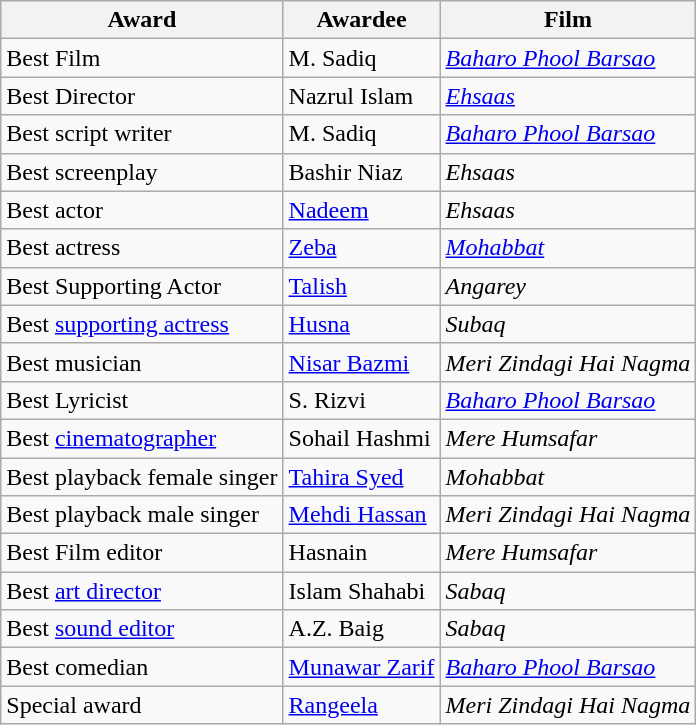<table class="wikitable">
<tr>
<th>Award</th>
<th>Awardee</th>
<th>Film</th>
</tr>
<tr>
<td>Best Film</td>
<td>M. Sadiq</td>
<td><em><a href='#'>Baharo Phool Barsao</a></em></td>
</tr>
<tr>
<td>Best Director</td>
<td>Nazrul Islam</td>
<td><em><a href='#'>Ehsaas</a></em></td>
</tr>
<tr>
<td>Best script writer</td>
<td>M. Sadiq</td>
<td><em><a href='#'>Baharo Phool Barsao</a></em></td>
</tr>
<tr>
<td>Best screenplay</td>
<td>Bashir Niaz</td>
<td><em>Ehsaas</em></td>
</tr>
<tr>
<td>Best actor</td>
<td><a href='#'>Nadeem</a></td>
<td><em>Ehsaas</em></td>
</tr>
<tr>
<td>Best actress</td>
<td><a href='#'>Zeba</a></td>
<td><em><a href='#'>Mohabbat</a></em></td>
</tr>
<tr>
<td>Best Supporting Actor</td>
<td><a href='#'>Talish</a></td>
<td><em>Angarey</em></td>
</tr>
<tr>
<td>Best <a href='#'>supporting actress</a></td>
<td><a href='#'>Husna</a></td>
<td><em>Subaq</em></td>
</tr>
<tr>
<td>Best musician</td>
<td><a href='#'>Nisar Bazmi</a></td>
<td><em>Meri Zindagi Hai Nagma</em></td>
</tr>
<tr>
<td>Best Lyricist</td>
<td>S. Rizvi</td>
<td><em><a href='#'>Baharo Phool Barsao</a></em></td>
</tr>
<tr>
<td>Best <a href='#'>cinematographer</a></td>
<td>Sohail Hashmi</td>
<td><em>Mere Humsafar</em></td>
</tr>
<tr>
<td>Best playback female singer</td>
<td><a href='#'>Tahira Syed</a></td>
<td><em>Mohabbat</em></td>
</tr>
<tr>
<td>Best playback male singer</td>
<td><a href='#'>Mehdi Hassan</a></td>
<td><em>Meri Zindagi Hai Nagma</em></td>
</tr>
<tr>
<td>Best Film editor</td>
<td>Hasnain</td>
<td><em>Mere Humsafar</em></td>
</tr>
<tr>
<td>Best <a href='#'>art director</a></td>
<td>Islam Shahabi</td>
<td><em>Sabaq</em></td>
</tr>
<tr>
<td>Best <a href='#'>sound editor</a></td>
<td>A.Z. Baig</td>
<td><em>Sabaq</em></td>
</tr>
<tr>
<td>Best comedian</td>
<td><a href='#'>Munawar Zarif</a></td>
<td><em><a href='#'>Baharo Phool Barsao</a></em></td>
</tr>
<tr>
<td>Special award</td>
<td><a href='#'>Rangeela</a></td>
<td><em>Meri Zindagi Hai Nagma</em></td>
</tr>
</table>
